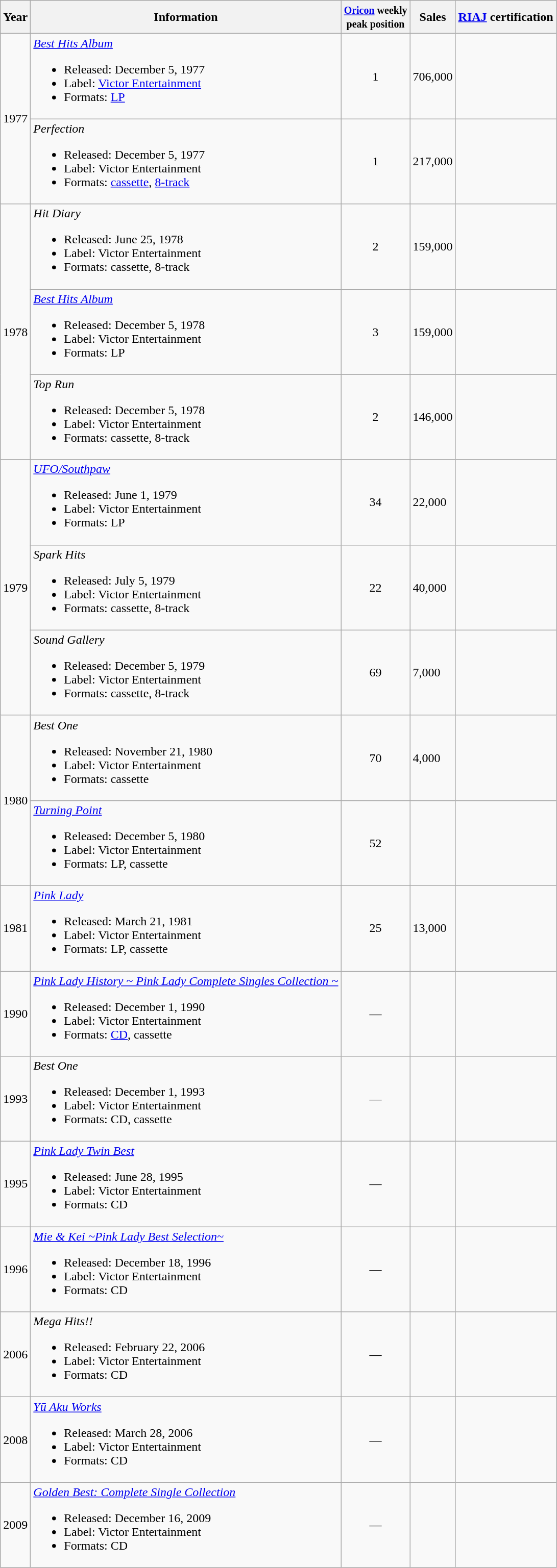<table class="wikitable">
<tr>
<th>Year</th>
<th>Information</th>
<th><small><a href='#'>Oricon</a> weekly<br>peak position</small></th>
<th>Sales<br></th>
<th><a href='#'>RIAJ</a> certification</th>
</tr>
<tr>
<td rowspan="2">1977</td>
<td><em><a href='#'>Best Hits Album</a></em><br><ul><li>Released: December 5, 1977</li><li>Label: <a href='#'>Victor Entertainment</a></li><li>Formats: <a href='#'>LP</a></li></ul></td>
<td style="text-align:center;">1</td>
<td align="left">706,000</td>
<td align="left"></td>
</tr>
<tr>
<td><em>Perfection</em><br><ul><li>Released: December 5, 1977</li><li>Label: Victor Entertainment</li><li>Formats: <a href='#'>cassette</a>, <a href='#'>8-track</a></li></ul></td>
<td style="text-align:center;">1</td>
<td align="left">217,000</td>
<td align="left"></td>
</tr>
<tr>
<td rowspan="3">1978</td>
<td><em>Hit Diary</em><br><ul><li>Released: June 25, 1978</li><li>Label: Victor Entertainment</li><li>Formats: cassette, 8-track</li></ul></td>
<td style="text-align:center;">2</td>
<td align="left">159,000</td>
<td align="left"></td>
</tr>
<tr>
<td><em><a href='#'>Best Hits Album</a></em><br><ul><li>Released: December 5, 1978</li><li>Label: Victor Entertainment</li><li>Formats: LP</li></ul></td>
<td style="text-align:center;">3</td>
<td align="left">159,000</td>
<td align="left"></td>
</tr>
<tr>
<td><em>Top Run</em><br><ul><li>Released: December 5, 1978</li><li>Label: Victor Entertainment</li><li>Formats: cassette, 8-track</li></ul></td>
<td style="text-align:center;">2</td>
<td align="left">146,000</td>
<td align="left"></td>
</tr>
<tr>
<td rowspan="3">1979</td>
<td><em><a href='#'>UFO/Southpaw</a></em><br><ul><li>Released: June 1, 1979</li><li>Label: Victor Entertainment</li><li>Formats: LP</li></ul></td>
<td style="text-align:center;">34</td>
<td align="left">22,000</td>
<td align="left"></td>
</tr>
<tr>
<td><em>Spark Hits</em><br><ul><li>Released: July 5, 1979</li><li>Label: Victor Entertainment</li><li>Formats: cassette, 8-track</li></ul></td>
<td style="text-align:center;">22</td>
<td align="left">40,000</td>
<td align="left"></td>
</tr>
<tr>
<td><em>Sound Gallery</em><br><ul><li>Released: December 5, 1979</li><li>Label: Victor Entertainment</li><li>Formats: cassette, 8-track</li></ul></td>
<td style="text-align:center;">69</td>
<td align="left">7,000</td>
<td align="left"></td>
</tr>
<tr>
<td rowspan="2">1980</td>
<td><em>Best One</em><br><ul><li>Released: November 21, 1980</li><li>Label: Victor Entertainment</li><li>Formats: cassette</li></ul></td>
<td style="text-align:center;">70</td>
<td align="left">4,000</td>
<td align="left"></td>
</tr>
<tr>
<td><em><a href='#'>Turning Point</a></em><br><ul><li>Released: December 5, 1980</li><li>Label: Victor Entertainment</li><li>Formats: LP, cassette</li></ul></td>
<td style="text-align:center;">52</td>
<td align="left"></td>
<td align="left"></td>
</tr>
<tr>
<td>1981</td>
<td><em><a href='#'>Pink Lady</a></em><br><ul><li>Released: March 21, 1981</li><li>Label: Victor Entertainment</li><li>Formats: LP, cassette</li></ul></td>
<td style="text-align:center;">25</td>
<td align="left">13,000</td>
<td align="left"></td>
</tr>
<tr>
<td>1990</td>
<td><em><a href='#'>Pink Lady History ~ Pink Lady Complete Singles Collection ~</a></em><br><ul><li>Released: December 1, 1990</li><li>Label: Victor Entertainment</li><li>Formats: <a href='#'>CD</a>, cassette</li></ul></td>
<td style="text-align:center;">—</td>
<td align="left"></td>
<td align="left"></td>
</tr>
<tr>
<td>1993</td>
<td><em>Best One</em><br><ul><li>Released: December 1, 1993</li><li>Label: Victor Entertainment</li><li>Formats: CD, cassette</li></ul></td>
<td style="text-align:center;">—</td>
<td align="left"></td>
<td align="left"></td>
</tr>
<tr>
<td>1995</td>
<td><em><a href='#'>Pink Lady Twin Best</a></em><br><ul><li>Released: June 28, 1995</li><li>Label: Victor Entertainment</li><li>Formats: CD</li></ul></td>
<td style="text-align:center;">—</td>
<td align="left"></td>
<td align="left"></td>
</tr>
<tr>
<td>1996</td>
<td><em><a href='#'>Mie & Kei ~Pink Lady Best Selection~</a></em><br><ul><li>Released: December 18, 1996</li><li>Label: Victor Entertainment</li><li>Formats: CD</li></ul></td>
<td style="text-align:center;">—</td>
<td align="left"></td>
<td align="left"></td>
</tr>
<tr>
<td>2006</td>
<td><em>Mega Hits!!</em><br><ul><li>Released: February 22, 2006</li><li>Label: Victor Entertainment</li><li>Formats: CD</li></ul></td>
<td style="text-align:center;">—</td>
<td align="left"></td>
<td align="left"></td>
</tr>
<tr>
<td>2008</td>
<td><em><a href='#'>Yū Aku Works</a></em><br><ul><li>Released: March 28, 2006</li><li>Label: Victor Entertainment</li><li>Formats: CD</li></ul></td>
<td style="text-align:center;">—</td>
<td align="left"></td>
<td align="left"></td>
</tr>
<tr>
<td>2009</td>
<td><em><a href='#'>Golden Best: Complete Single Collection</a></em><br><ul><li>Released: December 16, 2009</li><li>Label: Victor Entertainment</li><li>Formats: CD</li></ul></td>
<td style="text-align:center;">—</td>
<td align="left"></td>
<td align="left"></td>
</tr>
</table>
